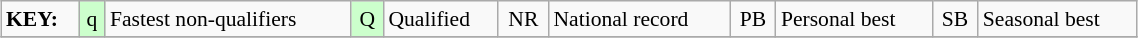<table class="wikitable" style="margin:0.5em auto; font-size:90%;position:relative;" width=60%>
<tr>
<td><strong>KEY:</strong></td>
<td bgcolor=ccffcc align=center>q</td>
<td>Fastest non-qualifiers</td>
<td bgcolor=ccffcc align=center>Q</td>
<td>Qualified</td>
<td align=center>NR</td>
<td>National record</td>
<td align=center>PB</td>
<td>Personal best</td>
<td align=center>SB</td>
<td>Seasonal best</td>
</tr>
<tr>
</tr>
</table>
